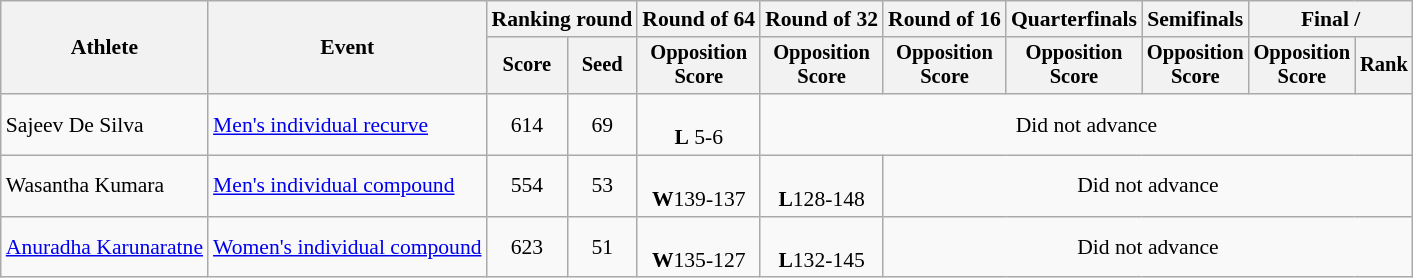<table class="wikitable" style="font-size:90%">
<tr>
<th rowspan=2>Athlete</th>
<th rowspan=2>Event</th>
<th colspan="2">Ranking round</th>
<th>Round of 64</th>
<th>Round of 32</th>
<th>Round of 16</th>
<th>Quarterfinals</th>
<th>Semifinals</th>
<th colspan="2">Final / </th>
</tr>
<tr style="font-size:95%">
<th>Score</th>
<th>Seed</th>
<th>Opposition<br>Score</th>
<th>Opposition<br>Score</th>
<th>Opposition<br>Score</th>
<th>Opposition<br>Score</th>
<th>Opposition<br>Score</th>
<th>Opposition<br>Score</th>
<th>Rank</th>
</tr>
<tr align=center>
<td align=left>Sajeev De Silva</td>
<td align=left><a href='#'>Men's individual recurve</a></td>
<td>614</td>
<td>69</td>
<td><br><strong>L</strong> 5-6</td>
<td colspan=6>Did not advance</td>
</tr>
<tr align=center>
<td align=left>Wasantha Kumara</td>
<td align=left><a href='#'>Men's individual compound</a></td>
<td>554</td>
<td>53</td>
<td><br><strong>W</strong>139-137</td>
<td><br><strong>L</strong>128-148</td>
<td colspan=5>Did not advance</td>
</tr>
<tr align=center>
<td align=left><a href='#'>Anuradha Karunaratne</a></td>
<td align=left><a href='#'>Women's individual compound</a></td>
<td>623</td>
<td>51</td>
<td><br><strong>W</strong>135-127</td>
<td><br><strong>L</strong>132-145</td>
<td colspan=5>Did not advance</td>
</tr>
</table>
